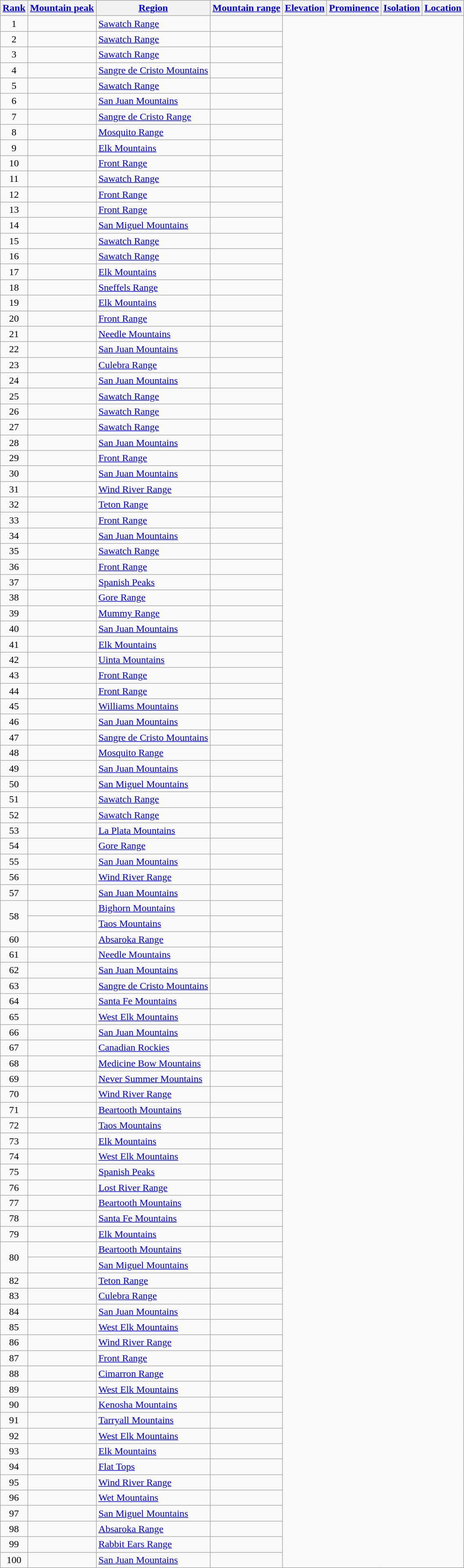<table class="wikitable sortable">
<tr>
<th><a href='#'>Rank</a></th>
<th><a href='#'>Mountain peak</a></th>
<th><a href='#'>Region</a></th>
<th><a href='#'>Mountain range</a></th>
<th><a href='#'>Elevation</a></th>
<th><a href='#'>Prominence</a></th>
<th><a href='#'>Isolation</a></th>
<th><a href='#'>Location</a></th>
</tr>
<tr>
<td align=center>1<br></td>
<td></td>
<td><a href='#'>Sawatch Range</a><br></td>
<td></td>
</tr>
<tr>
<td align=center>2<br></td>
<td></td>
<td><a href='#'>Sawatch Range</a><br></td>
<td></td>
</tr>
<tr>
<td align=center>3<br></td>
<td></td>
<td><a href='#'>Sawatch Range</a><br></td>
<td></td>
</tr>
<tr>
<td align=center>4<br></td>
<td></td>
<td><a href='#'>Sangre de Cristo Mountains</a><br></td>
<td></td>
</tr>
<tr>
<td align=center>5<br></td>
<td></td>
<td><a href='#'>Sawatch Range</a><br></td>
<td></td>
</tr>
<tr>
<td align=center>6<br></td>
<td></td>
<td><a href='#'>San Juan Mountains</a><br></td>
<td></td>
</tr>
<tr>
<td align=center>7<br></td>
<td></td>
<td><a href='#'>Sangre de Cristo Range</a><br></td>
<td></td>
</tr>
<tr>
<td align=center>8<br></td>
<td></td>
<td><a href='#'>Mosquito Range</a><br></td>
<td></td>
</tr>
<tr>
<td align=center>9<br></td>
<td></td>
<td><a href='#'>Elk Mountains</a><br></td>
<td></td>
</tr>
<tr>
<td align=center>10<br></td>
<td></td>
<td><a href='#'>Front Range</a><br></td>
<td></td>
</tr>
<tr>
<td align=center>11<br></td>
<td></td>
<td><a href='#'>Sawatch Range</a><br></td>
<td></td>
</tr>
<tr>
<td align=center>12<br></td>
<td></td>
<td><a href='#'>Front Range</a><br></td>
<td></td>
</tr>
<tr>
<td align=center>13<br></td>
<td></td>
<td><a href='#'>Front Range</a><br></td>
<td></td>
</tr>
<tr>
<td align=center>14<br></td>
<td></td>
<td><a href='#'>San Miguel Mountains</a><br></td>
<td></td>
</tr>
<tr>
<td align=center>15<br></td>
<td></td>
<td><a href='#'>Sawatch Range</a><br></td>
<td></td>
</tr>
<tr>
<td align=center>16<br></td>
<td></td>
<td><a href='#'>Sawatch Range</a><br></td>
<td></td>
</tr>
<tr>
<td align=center>17<br></td>
<td></td>
<td><a href='#'>Elk Mountains</a><br></td>
<td></td>
</tr>
<tr>
<td align=center>18<br></td>
<td></td>
<td><a href='#'>Sneffels Range</a><br></td>
<td></td>
</tr>
<tr>
<td align=center>19<br></td>
<td></td>
<td><a href='#'>Elk Mountains</a><br></td>
<td></td>
</tr>
<tr>
<td align=center>20<br></td>
<td></td>
<td><a href='#'>Front Range</a><br></td>
<td></td>
</tr>
<tr>
<td align=center>21<br></td>
<td></td>
<td><a href='#'>Needle Mountains</a><br></td>
<td></td>
</tr>
<tr>
<td align=center>22<br></td>
<td></td>
<td><a href='#'>San Juan Mountains</a><br></td>
<td></td>
</tr>
<tr>
<td align=center>23<br></td>
<td></td>
<td><a href='#'>Culebra Range</a><br></td>
<td></td>
</tr>
<tr>
<td align=center>24<br></td>
<td></td>
<td><a href='#'>San Juan Mountains</a><br></td>
<td></td>
</tr>
<tr>
<td align=center>25<br></td>
<td></td>
<td><a href='#'>Sawatch Range</a><br></td>
<td></td>
</tr>
<tr>
<td align=center>26<br></td>
<td></td>
<td><a href='#'>Sawatch Range</a><br></td>
<td></td>
</tr>
<tr>
<td align=center>27<br></td>
<td></td>
<td><a href='#'>Sawatch Range</a><br></td>
<td></td>
</tr>
<tr>
<td align=center>28<br></td>
<td></td>
<td><a href='#'>San Juan Mountains</a><br></td>
<td></td>
</tr>
<tr>
<td align=center>29<br></td>
<td></td>
<td><a href='#'>Front Range</a><br></td>
<td></td>
</tr>
<tr>
<td align=center>30<br></td>
<td></td>
<td><a href='#'>San Juan Mountains</a><br></td>
<td></td>
</tr>
<tr>
<td align=center>31<br></td>
<td></td>
<td><a href='#'>Wind River Range</a><br></td>
<td></td>
</tr>
<tr>
<td align=center>32<br></td>
<td></td>
<td><a href='#'>Teton Range</a><br></td>
<td></td>
</tr>
<tr>
<td align=center>33<br></td>
<td></td>
<td><a href='#'>Front Range</a><br></td>
<td></td>
</tr>
<tr>
<td align=center>34<br></td>
<td></td>
<td><a href='#'>San Juan Mountains</a><br></td>
<td></td>
</tr>
<tr>
<td align=center>35<br></td>
<td></td>
<td><a href='#'>Sawatch Range</a><br></td>
<td></td>
</tr>
<tr>
<td align=center>36<br></td>
<td></td>
<td><a href='#'>Front Range</a><br></td>
<td></td>
</tr>
<tr>
<td align=center>37<br></td>
<td></td>
<td><a href='#'>Spanish Peaks</a><br></td>
<td></td>
</tr>
<tr>
<td align=center>38<br></td>
<td></td>
<td><a href='#'>Gore Range</a><br></td>
<td></td>
</tr>
<tr>
<td align=center>39<br></td>
<td></td>
<td><a href='#'>Mummy Range</a><br></td>
<td></td>
</tr>
<tr>
<td align=center>40<br></td>
<td></td>
<td><a href='#'>San Juan Mountains</a><br></td>
<td></td>
</tr>
<tr>
<td align=center>41<br></td>
<td></td>
<td><a href='#'>Elk Mountains</a><br></td>
<td></td>
</tr>
<tr>
<td align=center>42<br></td>
<td></td>
<td><a href='#'>Uinta Mountains</a><br></td>
<td></td>
</tr>
<tr>
<td align=center>43<br></td>
<td></td>
<td><a href='#'>Front Range</a><br></td>
<td></td>
</tr>
<tr>
<td align=center>44<br></td>
<td></td>
<td><a href='#'>Front Range</a><br></td>
<td></td>
</tr>
<tr>
<td align=center>45<br></td>
<td></td>
<td><a href='#'>Williams Mountains</a><br></td>
<td></td>
</tr>
<tr>
<td align=center>46<br></td>
<td></td>
<td><a href='#'>San Juan Mountains</a><br></td>
<td></td>
</tr>
<tr>
<td align=center>47<br></td>
<td></td>
<td><a href='#'>Sangre de Cristo Mountains</a><br></td>
<td></td>
</tr>
<tr>
<td align=center>48<br></td>
<td></td>
<td><a href='#'>Mosquito Range</a><br></td>
<td></td>
</tr>
<tr>
<td align=center>49<br></td>
<td></td>
<td><a href='#'>San Juan Mountains</a><br></td>
<td></td>
</tr>
<tr>
<td align=center>50<br></td>
<td></td>
<td><a href='#'>San Miguel Mountains</a><br></td>
<td></td>
</tr>
<tr>
<td align=center>51<br></td>
<td></td>
<td><a href='#'>Sawatch Range</a><br></td>
<td></td>
</tr>
<tr>
<td align=center>52<br></td>
<td></td>
<td><a href='#'>Sawatch Range</a><br></td>
<td></td>
</tr>
<tr>
<td align=center>53<br></td>
<td></td>
<td><a href='#'>La Plata Mountains</a><br></td>
<td></td>
</tr>
<tr>
<td align=center>54<br></td>
<td></td>
<td><a href='#'>Gore Range</a><br></td>
<td></td>
</tr>
<tr>
<td align=center>55<br></td>
<td></td>
<td><a href='#'>San Juan Mountains</a><br></td>
<td></td>
</tr>
<tr>
<td align=center>56<br></td>
<td></td>
<td><a href='#'>Wind River Range</a><br></td>
<td></td>
</tr>
<tr>
<td align=center>57<br></td>
<td></td>
<td><a href='#'>San Juan Mountains</a><br></td>
<td></td>
</tr>
<tr>
<td align=center rowspan=2>58<br></td>
<td></td>
<td><a href='#'>Bighorn Mountains</a><br></td>
<td></td>
</tr>
<tr>
<td></td>
<td><a href='#'>Taos Mountains</a><br></td>
<td></td>
</tr>
<tr>
<td align=center>60<br></td>
<td></td>
<td><a href='#'>Absaroka Range</a><br></td>
<td></td>
</tr>
<tr>
<td align=center>61<br></td>
<td></td>
<td><a href='#'>Needle Mountains</a><br></td>
<td></td>
</tr>
<tr>
<td align=center>62<br></td>
<td></td>
<td><a href='#'>San Juan Mountains</a><br></td>
<td></td>
</tr>
<tr>
<td align=center>63<br></td>
<td></td>
<td><a href='#'>Sangre de Cristo Mountains</a><br></td>
<td></td>
</tr>
<tr>
<td align=center>64<br></td>
<td></td>
<td><a href='#'>Santa Fe Mountains</a><br></td>
<td></td>
</tr>
<tr>
<td align=center>65<br></td>
<td></td>
<td><a href='#'>West Elk Mountains</a><br></td>
<td></td>
</tr>
<tr>
<td align=center>66<br></td>
<td></td>
<td><a href='#'>San Juan Mountains</a><br></td>
<td></td>
</tr>
<tr>
<td align=center>67<br></td>
<td></td>
<td><a href='#'>Canadian Rockies</a><br></td>
<td></td>
</tr>
<tr>
<td align=center>68<br></td>
<td></td>
<td><a href='#'>Medicine Bow Mountains</a><br></td>
<td></td>
</tr>
<tr>
<td align=center>69<br></td>
<td></td>
<td><a href='#'>Never Summer Mountains</a><br></td>
<td></td>
</tr>
<tr>
<td align=center>70<br></td>
<td></td>
<td><a href='#'>Wind River Range</a><br></td>
<td></td>
</tr>
<tr>
<td align=center>71<br></td>
<td></td>
<td><a href='#'>Beartooth Mountains</a><br></td>
<td></td>
</tr>
<tr>
<td align=center>72<br></td>
<td></td>
<td><a href='#'>Taos Mountains</a><br></td>
<td></td>
</tr>
<tr>
<td align=center>73<br></td>
<td></td>
<td><a href='#'>Elk Mountains</a><br></td>
<td></td>
</tr>
<tr>
<td align=center>74<br></td>
<td></td>
<td><a href='#'>West Elk Mountains</a><br></td>
<td></td>
</tr>
<tr>
<td align=center>75<br></td>
<td></td>
<td><a href='#'>Spanish Peaks</a><br></td>
<td></td>
</tr>
<tr>
<td align=center>76<br></td>
<td></td>
<td><a href='#'>Lost River Range</a><br></td>
<td></td>
</tr>
<tr>
<td align=center>77<br></td>
<td></td>
<td><a href='#'>Beartooth Mountains</a><br></td>
<td></td>
</tr>
<tr>
<td align=center>78<br></td>
<td></td>
<td><a href='#'>Santa Fe Mountains</a><br></td>
<td></td>
</tr>
<tr>
<td align=center>79<br></td>
<td></td>
<td><a href='#'>Elk Mountains</a><br></td>
<td></td>
</tr>
<tr>
<td align=center rowspan=2>80<br></td>
<td></td>
<td><a href='#'>Beartooth Mountains</a><br></td>
<td></td>
</tr>
<tr>
<td></td>
<td><a href='#'>San Miguel Mountains</a><br></td>
<td></td>
</tr>
<tr>
<td align=center>82<br></td>
<td></td>
<td><a href='#'>Teton Range</a><br></td>
<td></td>
</tr>
<tr>
<td align=center>83<br></td>
<td></td>
<td><a href='#'>Culebra Range</a><br></td>
<td></td>
</tr>
<tr>
<td align=center>84<br></td>
<td></td>
<td><a href='#'>San Juan Mountains</a><br></td>
<td></td>
</tr>
<tr>
<td align=center>85<br></td>
<td></td>
<td><a href='#'>West Elk Mountains</a><br></td>
<td></td>
</tr>
<tr>
<td align=center>86<br></td>
<td></td>
<td><a href='#'>Wind River Range</a><br></td>
<td></td>
</tr>
<tr>
<td align=center>87<br></td>
<td></td>
<td><a href='#'>Front Range</a><br></td>
<td></td>
</tr>
<tr>
<td align=center>88<br></td>
<td></td>
<td><a href='#'>Cimarron Range</a><br></td>
<td></td>
</tr>
<tr>
<td align=center>89<br></td>
<td></td>
<td><a href='#'>West Elk Mountains</a><br></td>
<td></td>
</tr>
<tr>
<td align=center>90<br></td>
<td></td>
<td><a href='#'>Kenosha Mountains</a><br></td>
<td></td>
</tr>
<tr>
<td align=center>91<br></td>
<td></td>
<td><a href='#'>Tarryall Mountains</a><br></td>
<td></td>
</tr>
<tr>
<td align=center>92<br></td>
<td></td>
<td><a href='#'>West Elk Mountains</a><br></td>
<td></td>
</tr>
<tr>
<td align=center>93<br></td>
<td></td>
<td><a href='#'>Elk Mountains</a><br></td>
<td></td>
</tr>
<tr>
<td align=center>94<br></td>
<td></td>
<td><a href='#'>Flat Tops</a><br></td>
<td></td>
</tr>
<tr>
<td align=center>95<br></td>
<td></td>
<td><a href='#'>Wind River Range</a><br></td>
<td></td>
</tr>
<tr>
<td align=center>96<br></td>
<td></td>
<td><a href='#'>Wet Mountains</a><br></td>
<td></td>
</tr>
<tr>
<td align=center>97<br></td>
<td></td>
<td><a href='#'>San Miguel Mountains</a><br></td>
<td></td>
</tr>
<tr>
<td align=center>98<br></td>
<td></td>
<td><a href='#'>Absaroka Range</a><br></td>
<td></td>
</tr>
<tr>
<td align=center>99<br></td>
<td></td>
<td><a href='#'>Rabbit Ears Range</a><br></td>
<td></td>
</tr>
<tr>
<td align=center>100<br></td>
<td></td>
<td><a href='#'>San Juan Mountains</a><br></td>
<td></td>
</tr>
</table>
